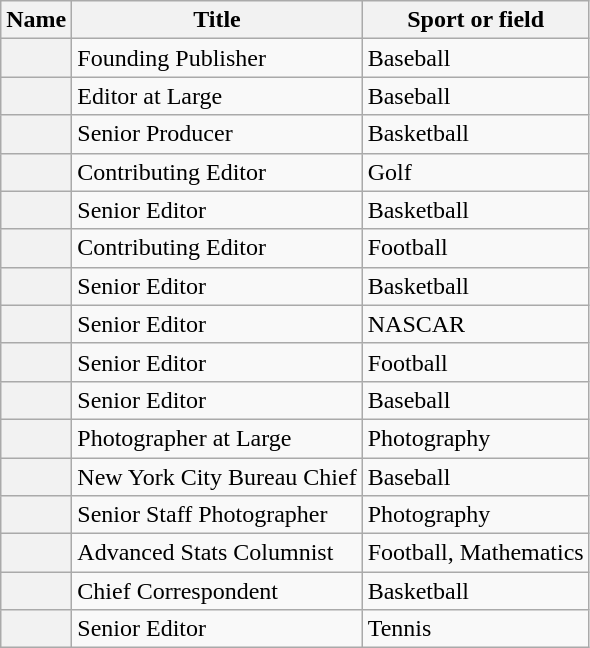<table class="wikitable sortable plainrowheaders">
<tr>
<th scope="col">Name</th>
<th scope="col">Title</th>
<th scope="col">Sport or field</th>
</tr>
<tr>
<th scope="row" style="text-align:center"></th>
<td>Founding Publisher</td>
<td>Baseball</td>
</tr>
<tr>
<th scope="row" style="text-align:center"></th>
<td>Editor at Large</td>
<td>Baseball</td>
</tr>
<tr>
<th scope="row" style="text-align:center"></th>
<td>Senior Producer</td>
<td>Basketball</td>
</tr>
<tr>
<th scope="row" style="text-align:center"></th>
<td>Contributing Editor</td>
<td>Golf</td>
</tr>
<tr>
<th scope="row" style="text-align:center"></th>
<td>Senior Editor</td>
<td>Basketball</td>
</tr>
<tr>
<th scope="row" style="text-align:center"></th>
<td>Contributing Editor</td>
<td>Football</td>
</tr>
<tr>
<th scope="row" style="text-align:center"></th>
<td>Senior Editor</td>
<td>Basketball</td>
</tr>
<tr>
<th scope="row" style="text-align:center"></th>
<td>Senior Editor</td>
<td>NASCAR</td>
</tr>
<tr>
<th scope="row" style="text-align:center"></th>
<td>Senior Editor</td>
<td>Football</td>
</tr>
<tr>
<th scope="row" style="text-align:center"></th>
<td>Senior Editor</td>
<td>Baseball</td>
</tr>
<tr>
<th scope="row" style="text-align:center"></th>
<td>Photographer at Large</td>
<td>Photography</td>
</tr>
<tr>
<th scope="row" style="text-align:center"></th>
<td>New York City Bureau Chief</td>
<td>Baseball</td>
</tr>
<tr>
<th scope="row" style="text-align:center"></th>
<td>Senior Staff Photographer</td>
<td>Photography</td>
</tr>
<tr>
<th scope="row" style="text-align:center"></th>
<td>Advanced Stats Columnist</td>
<td>Football, Mathematics</td>
</tr>
<tr>
<th scope="row" style="text-align:center"></th>
<td>Chief Correspondent</td>
<td>Basketball</td>
</tr>
<tr>
<th scope="row" style="text-align:center"></th>
<td>Senior Editor</td>
<td>Tennis</td>
</tr>
</table>
